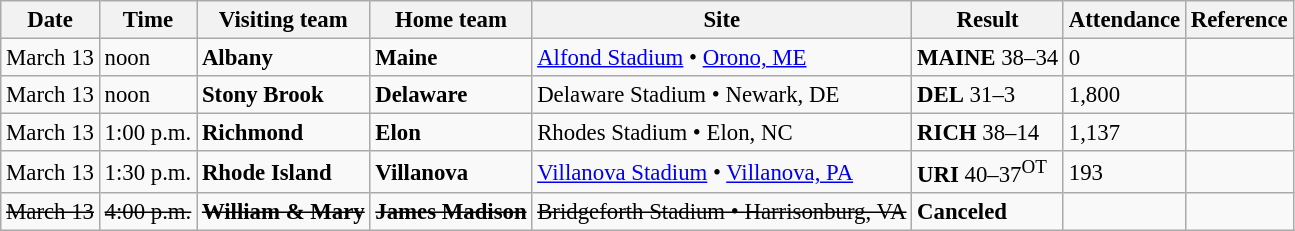<table class="wikitable" style="font-size:95%;">
<tr>
<th>Date</th>
<th>Time</th>
<th>Visiting team</th>
<th>Home team</th>
<th>Site</th>
<th>Result</th>
<th>Attendance</th>
<th class="unsortable">Reference</th>
</tr>
<tr bgcolor=>
<td>March 13</td>
<td>noon</td>
<td><strong>Albany</strong></td>
<td><strong>Maine</strong></td>
<td><a href='#'>Alfond Stadium</a> • <a href='#'>Orono, ME</a></td>
<td><strong>MAINE</strong> 38–34</td>
<td>0</td>
<td></td>
</tr>
<tr bgcolor=>
<td>March 13</td>
<td>noon</td>
<td><strong>Stony Brook</strong></td>
<td><strong>Delaware</strong></td>
<td>Delaware Stadium • Newark, DE</td>
<td><strong>DEL</strong> 31–3</td>
<td>1,800</td>
<td></td>
</tr>
<tr bgcolor=>
<td>March 13</td>
<td>1:00 p.m.</td>
<td><strong>Richmond</strong></td>
<td><strong>Elon</strong></td>
<td>Rhodes Stadium • Elon, NC</td>
<td><strong>RICH</strong> 38–14</td>
<td>1,137</td>
<td></td>
</tr>
<tr bgcolor=>
<td>March 13</td>
<td>1:30 p.m.</td>
<td><strong>Rhode Island</strong></td>
<td><strong>Villanova</strong></td>
<td><a href='#'>Villanova Stadium</a> • <a href='#'>Villanova, PA</a></td>
<td><strong>URI</strong> 40–37<sup>OT</sup></td>
<td>193</td>
<td></td>
</tr>
<tr bgcolor=>
<td><s>March 13</s></td>
<td><s>4:00 p.m.</s></td>
<td><s><strong>William & Mary</strong></s></td>
<td><s><strong>James Madison</strong></s></td>
<td><s>Bridgeforth Stadium • Harrisonburg, VA</s></td>
<td><strong>Canceled</strong></td>
<td></td>
<td></td>
</tr>
</table>
